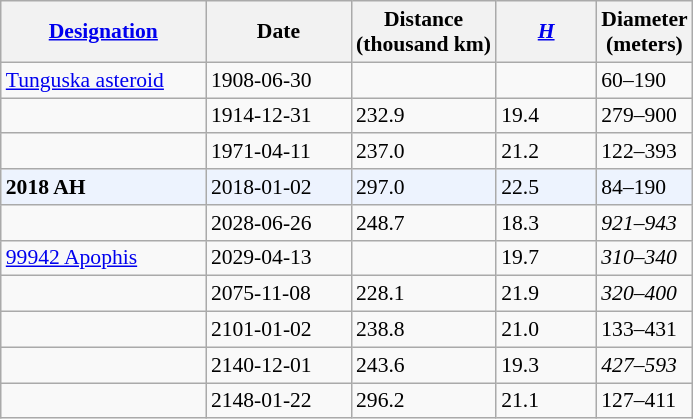<table class="wikitable sortable" style="font-size: 0.9em;">
<tr>
<th width=130><a href='#'>Designation</a></th>
<th width=90>Date</th>
<th>Distance<br>(thousand km)</th>
<th width=60><em><a href='#'>H</a></em></th>
<th>Diameter<br>(meters)</th>
</tr>
<tr>
<td><a href='#'>Tunguska asteroid</a></td>
<td>1908-06-30</td>
<td></td>
<td></td>
<td>60–190</td>
</tr>
<tr>
<td></td>
<td>1914-12-31</td>
<td>232.9</td>
<td>19.4</td>
<td>279–900</td>
</tr>
<tr>
<td></td>
<td>1971-04-11</td>
<td>237.0</td>
<td>21.2</td>
<td>122–393</td>
</tr>
<tr bgcolor=#edf3fe>
<td><strong>2018 AH</strong></td>
<td>2018-01-02</td>
<td>297.0</td>
<td>22.5</td>
<td>84–190</td>
</tr>
<tr>
<td></td>
<td>2028-06-26</td>
<td>248.7</td>
<td>18.3</td>
<td><em>921–943</em></td>
</tr>
<tr>
<td><a href='#'>99942 Apophis</a></td>
<td>2029-04-13</td>
<td></td>
<td>19.7</td>
<td><em>310–340</em></td>
</tr>
<tr>
<td></td>
<td>2075-11-08</td>
<td>228.1</td>
<td>21.9</td>
<td><em>320–400</em></td>
</tr>
<tr>
<td></td>
<td>2101-01-02</td>
<td>238.8</td>
<td>21.0</td>
<td>133–431</td>
</tr>
<tr>
<td></td>
<td>2140-12-01</td>
<td>243.6</td>
<td>19.3</td>
<td><em>427–593</em></td>
</tr>
<tr>
<td></td>
<td>2148-01-22</td>
<td>296.2</td>
<td>21.1</td>
<td>127–411</td>
</tr>
</table>
